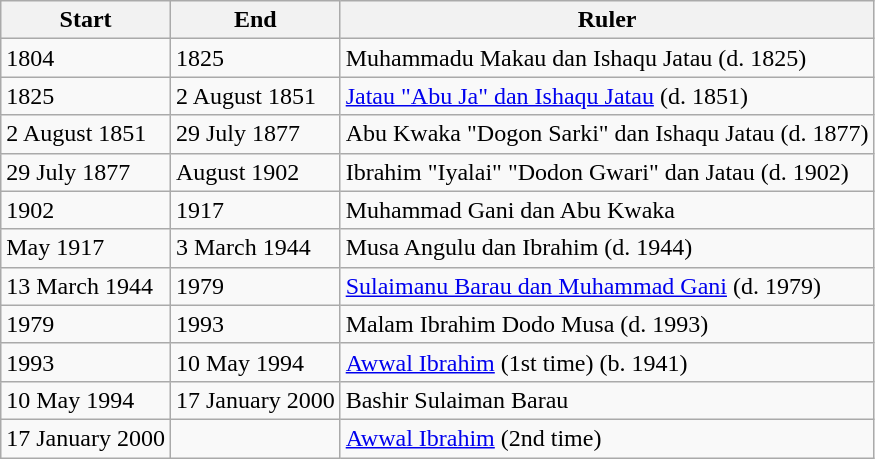<table class="wikitable">
<tr>
<th>Start</th>
<th>End</th>
<th>Ruler</th>
</tr>
<tr>
<td>1804</td>
<td>1825</td>
<td>Muhammadu Makau dan Ishaqu Jatau (d. 1825)</td>
</tr>
<tr>
<td>1825</td>
<td>2 August 1851</td>
<td><a href='#'>Jatau "Abu Ja" dan Ishaqu Jatau</a> (d. 1851)</td>
</tr>
<tr>
<td>2 August 1851</td>
<td>29 July 1877</td>
<td>Abu Kwaka "Dogon Sarki" dan Ishaqu Jatau (d. 1877)</td>
</tr>
<tr>
<td>29 July 1877</td>
<td>August 1902</td>
<td>Ibrahim "Iyalai" "Dodon Gwari" dan Jatau (d. 1902)</td>
</tr>
<tr>
<td>1902</td>
<td>1917</td>
<td>Muhammad Gani dan Abu Kwaka</td>
</tr>
<tr>
<td>May 1917</td>
<td>3 March 1944</td>
<td>Musa Angulu dan Ibrahim (d. 1944)</td>
</tr>
<tr>
<td>13 March 1944</td>
<td>1979</td>
<td><a href='#'>Sulaimanu Barau dan Muhammad Gani</a> (d. 1979)</td>
</tr>
<tr>
<td>1979</td>
<td>1993</td>
<td>Malam Ibrahim Dodo Musa (d. 1993)</td>
</tr>
<tr>
<td>1993</td>
<td>10 May 1994</td>
<td><a href='#'>Awwal Ibrahim</a> (1st time) (b. 1941)</td>
</tr>
<tr>
<td>10 May 1994</td>
<td>17 January 2000</td>
<td>Bashir Sulaiman Barau</td>
</tr>
<tr>
<td>17 January 2000</td>
<td></td>
<td><a href='#'>Awwal Ibrahim</a> (2nd time)</td>
</tr>
</table>
